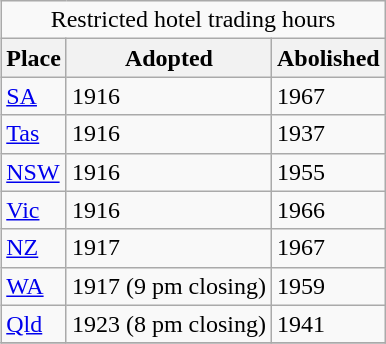<table align=right class="wikitable" style="margin-left:0.25em;">
<tr>
<td colspan="3" align=center>Restricted hotel trading hours</td>
</tr>
<tr>
<th>Place</th>
<th>Adopted</th>
<th>Abolished</th>
</tr>
<tr>
<td><a href='#'>SA</a></td>
<td>1916</td>
<td>1967</td>
</tr>
<tr>
<td><a href='#'>Tas</a></td>
<td>1916</td>
<td>1937</td>
</tr>
<tr>
<td><a href='#'>NSW</a></td>
<td>1916</td>
<td>1955</td>
</tr>
<tr>
<td><a href='#'>Vic</a></td>
<td>1916</td>
<td>1966</td>
</tr>
<tr>
<td><a href='#'>NZ</a></td>
<td>1917</td>
<td>1967</td>
</tr>
<tr>
<td><a href='#'>WA</a></td>
<td>1917 (9 pm closing)</td>
<td>1959</td>
</tr>
<tr>
<td><a href='#'>Qld</a></td>
<td>1923 (8 pm closing)</td>
<td>1941</td>
</tr>
<tr>
</tr>
</table>
